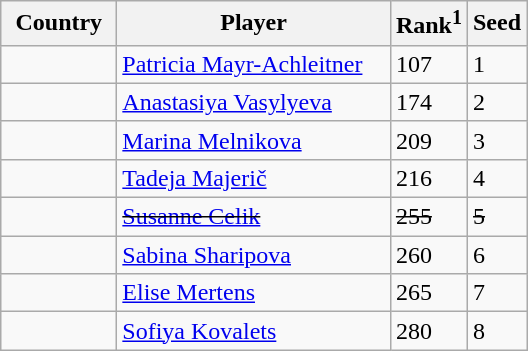<table class="sortable wikitable">
<tr>
<th width="70">Country</th>
<th width="175">Player</th>
<th>Rank<sup>1</sup></th>
<th>Seed</th>
</tr>
<tr>
<td></td>
<td><a href='#'>Patricia Mayr-Achleitner</a></td>
<td>107</td>
<td>1</td>
</tr>
<tr>
<td></td>
<td><a href='#'>Anastasiya Vasylyeva</a></td>
<td>174</td>
<td>2</td>
</tr>
<tr>
<td></td>
<td><a href='#'>Marina Melnikova</a></td>
<td>209</td>
<td>3</td>
</tr>
<tr>
<td></td>
<td><a href='#'>Tadeja Majerič</a></td>
<td>216</td>
<td>4</td>
</tr>
<tr>
<td></td>
<td><s><a href='#'>Susanne Celik</a></s></td>
<td><s>255</s></td>
<td><s>5</s></td>
</tr>
<tr>
<td></td>
<td><a href='#'>Sabina Sharipova</a></td>
<td>260</td>
<td>6</td>
</tr>
<tr>
<td></td>
<td><a href='#'>Elise Mertens</a></td>
<td>265</td>
<td>7</td>
</tr>
<tr>
<td></td>
<td><a href='#'>Sofiya Kovalets</a></td>
<td>280</td>
<td>8</td>
</tr>
</table>
